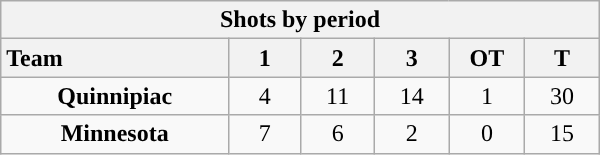<table class="wikitable" style="width:25em; text-align:right;">
<tr>
<th colspan=6>Shots by period</th>
</tr>
<tr>
<th style="width:10em; text-align:left;">Team</th>
<th style="width:3em;">1</th>
<th style="width:3em;">2</th>
<th style="width:3em;">3</th>
<th style="width:3em;">OT</th>
<th style="width:3em;">T</th>
</tr>
<tr>
<td align=center><strong>Quinnipiac</strong></td>
<td align=center>4</td>
<td align=center>11</td>
<td align=center>14</td>
<td align=center>1</td>
<td align=center>30</td>
</tr>
<tr>
<td align=center><strong>Minnesota</strong></td>
<td align=center>7</td>
<td align=center>6</td>
<td align=center>2</td>
<td align=center>0</td>
<td align=center>15</td>
</tr>
</table>
